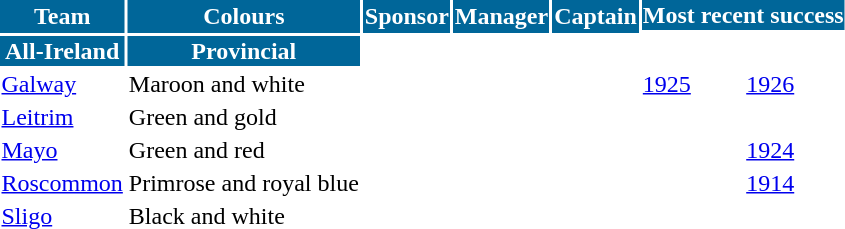<table cellpadding="1" 1px #aaa 90%;">
<tr style="background:#069; color:white;">
<th rowspan="2">Team</th>
<th rowspan="2">Colours</th>
<th rowspan="2">Sponsor</th>
<th rowspan="2">Manager</th>
<th rowspan="2">Captain</th>
<th colspan="2">Most recent success</th>
</tr>
<tr>
</tr>
<tr style="background:#069; color:white;">
<th>All-Ireland</th>
<th>Provincial</th>
</tr>
<tr>
<td><a href='#'>Galway</a></td>
<td> Maroon and white</td>
<td></td>
<td></td>
<td></td>
<td><div><a href='#'>1925</a></div></td>
<td><div><a href='#'>1926</a></div></td>
</tr>
<tr>
<td><a href='#'>Leitrim</a></td>
<td> Green and gold</td>
<td></td>
<td></td>
<td></td>
<td></td>
<td></td>
</tr>
<tr>
<td><a href='#'>Mayo</a></td>
<td> Green and red</td>
<td></td>
<td></td>
<td><a href='#'></a></td>
<td></td>
<td><div><a href='#'>1924</a></div></td>
</tr>
<tr>
<td><a href='#'>Roscommon</a></td>
<td> Primrose and royal blue</td>
<td></td>
<td><a href='#'></a></td>
<td></td>
<td><div></div></td>
<td><div><a href='#'>1914</a></div></td>
</tr>
<tr>
<td><a href='#'>Sligo</a></td>
<td> Black and white</td>
<td></td>
<td></td>
<td></td>
<td></td>
<td></td>
</tr>
</table>
